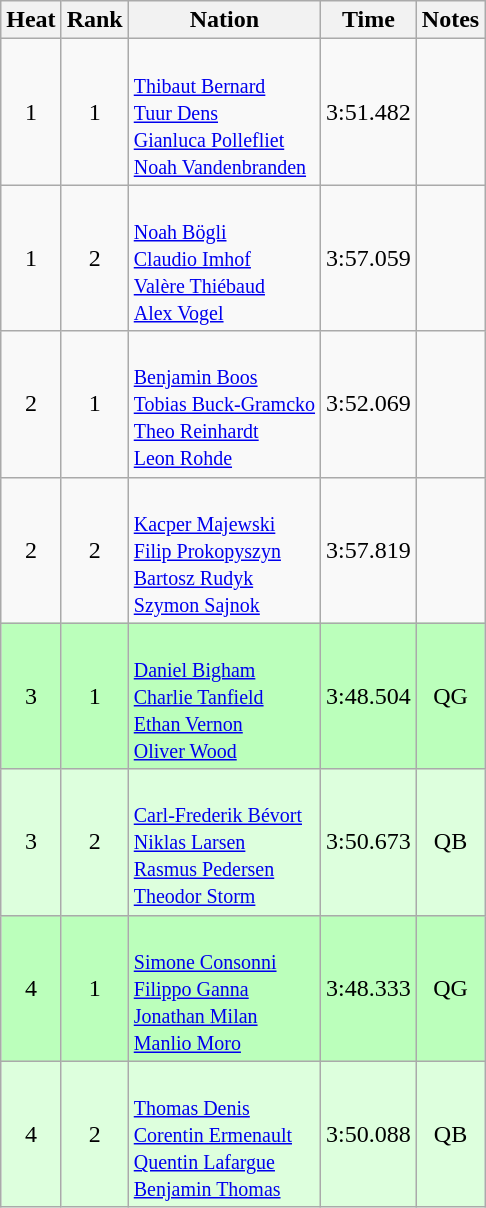<table class="wikitable sortable" style="text-align:center">
<tr>
<th>Heat</th>
<th>Rank</th>
<th>Nation</th>
<th>Time</th>
<th>Notes</th>
</tr>
<tr>
<td>1</td>
<td>1</td>
<td align=left><br><small><a href='#'>Thibaut Bernard</a><br><a href='#'>Tuur Dens</a><br><a href='#'>Gianluca Pollefliet</a><br><a href='#'>Noah Vandenbranden</a></small></td>
<td>3:51.482</td>
<td></td>
</tr>
<tr>
<td>1</td>
<td>2</td>
<td align=left><br><small><a href='#'>Noah Bögli</a><br><a href='#'>Claudio Imhof</a><br><a href='#'>Valère Thiébaud</a><br><a href='#'>Alex Vogel</a></small></td>
<td>3:57.059</td>
<td></td>
</tr>
<tr>
<td>2</td>
<td>1</td>
<td align=left><br><small><a href='#'>Benjamin Boos</a><br><a href='#'>Tobias Buck-Gramcko</a><br><a href='#'>Theo Reinhardt</a><br><a href='#'>Leon Rohde</a></small></td>
<td>3:52.069</td>
<td></td>
</tr>
<tr>
<td>2</td>
<td>2</td>
<td align=left><br><small><a href='#'>Kacper Majewski</a><br><a href='#'>Filip Prokopyszyn</a><br><a href='#'>Bartosz Rudyk</a><br><a href='#'>Szymon Sajnok</a></small></td>
<td>3:57.819</td>
<td></td>
</tr>
<tr bgcolor=bbffbb>
<td>3</td>
<td>1</td>
<td align=left><br><small><a href='#'>Daniel Bigham</a><br><a href='#'>Charlie Tanfield</a><br><a href='#'>Ethan Vernon</a><br><a href='#'>Oliver Wood</a></small></td>
<td>3:48.504</td>
<td>QG</td>
</tr>
<tr bgcolor=ddffdd>
<td>3</td>
<td>2</td>
<td align=left><br><small><a href='#'>Carl-Frederik Bévort</a><br><a href='#'>Niklas Larsen</a><br><a href='#'>Rasmus Pedersen</a><br><a href='#'>Theodor Storm</a></small></td>
<td>3:50.673</td>
<td>QB</td>
</tr>
<tr bgcolor=bbffbb>
<td>4</td>
<td>1</td>
<td align=left><br><small><a href='#'>Simone Consonni</a><br><a href='#'>Filippo Ganna</a><br><a href='#'>Jonathan Milan</a><br><a href='#'>Manlio Moro</a></small></td>
<td>3:48.333</td>
<td>QG</td>
</tr>
<tr bgcolor=ddffdd>
<td>4</td>
<td>2</td>
<td align=left><br><small><a href='#'>Thomas Denis</a><br><a href='#'>Corentin Ermenault</a><br><a href='#'>Quentin Lafargue</a><br><a href='#'>Benjamin Thomas</a></small></td>
<td>3:50.088</td>
<td>QB</td>
</tr>
</table>
